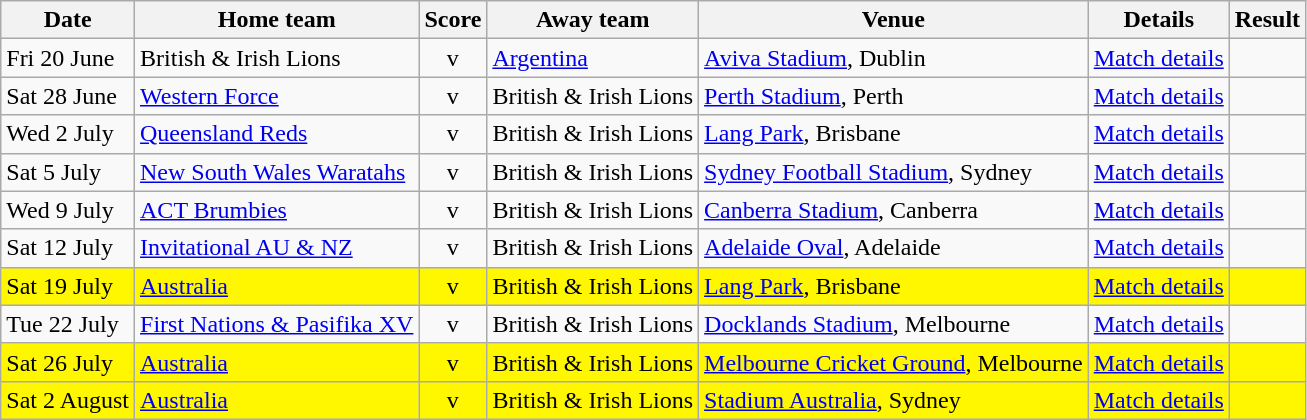<table class="wikitable">
<tr>
<th>Date</th>
<th>Home team</th>
<th>Score</th>
<th>Away team</th>
<th>Venue</th>
<th>Details</th>
<th>Result</th>
</tr>
<tr>
<td>Fri 20 June</td>
<td>British & Irish Lions</td>
<td style="text-align:center">v</td>
<td><a href='#'>Argentina</a></td>
<td><a href='#'>Aviva Stadium</a>, Dublin</td>
<td><a href='#'>Match details</a></td>
<td></td>
</tr>
<tr>
<td>Sat 28 June</td>
<td><a href='#'>Western Force</a></td>
<td style="text-align:center">v</td>
<td>British & Irish Lions</td>
<td><a href='#'>Perth Stadium</a>, Perth</td>
<td><a href='#'>Match details</a></td>
<td></td>
</tr>
<tr>
<td>Wed 2 July</td>
<td><a href='#'>Queensland Reds</a></td>
<td style="text-align:center">v</td>
<td>British & Irish Lions</td>
<td><a href='#'>Lang Park</a>, Brisbane</td>
<td><a href='#'>Match details</a></td>
<td></td>
</tr>
<tr>
<td>Sat 5 July</td>
<td><a href='#'>New South Wales Waratahs</a></td>
<td style="text-align:center">v</td>
<td>British & Irish Lions</td>
<td><a href='#'>Sydney Football Stadium</a>, Sydney</td>
<td><a href='#'>Match details</a></td>
<td></td>
</tr>
<tr>
<td>Wed 9 July</td>
<td><a href='#'>ACT Brumbies</a></td>
<td style="text-align:center">v</td>
<td>British & Irish Lions</td>
<td><a href='#'>Canberra Stadium</a>, Canberra</td>
<td><a href='#'>Match details</a></td>
<td></td>
</tr>
<tr>
<td>Sat 12 July</td>
<td><a href='#'>Invitational AU & NZ</a></td>
<td style="text-align:center">v</td>
<td>British & Irish Lions</td>
<td><a href='#'>Adelaide Oval</a>, Adelaide</td>
<td><a href='#'>Match details</a></td>
<td></td>
</tr>
<tr bgcolor="#FFF700">
<td>Sat 19 July</td>
<td><a href='#'>Australia</a></td>
<td style="text-align:center">v</td>
<td>British & Irish Lions</td>
<td><a href='#'>Lang Park</a>, Brisbane</td>
<td><a href='#'>Match details</a></td>
<td></td>
</tr>
<tr>
<td>Tue 22 July</td>
<td><a href='#'>First Nations & Pasifika XV</a></td>
<td style="text-align:center">v</td>
<td>British & Irish Lions</td>
<td><a href='#'>Docklands Stadium</a>, Melbourne</td>
<td><a href='#'>Match details</a></td>
<td></td>
</tr>
<tr bgcolor="#FFF700">
<td>Sat 26 July</td>
<td><a href='#'>Australia</a></td>
<td style="text-align:center">v</td>
<td>British & Irish Lions</td>
<td><a href='#'>Melbourne Cricket Ground</a>, Melbourne</td>
<td><a href='#'>Match details</a></td>
<td></td>
</tr>
<tr bgcolor="#FFF700">
<td>Sat 2 August</td>
<td><a href='#'>Australia</a></td>
<td style="text-align:center">v</td>
<td>British & Irish Lions</td>
<td><a href='#'>Stadium Australia</a>, Sydney</td>
<td><a href='#'>Match details</a></td>
<td></td>
</tr>
</table>
